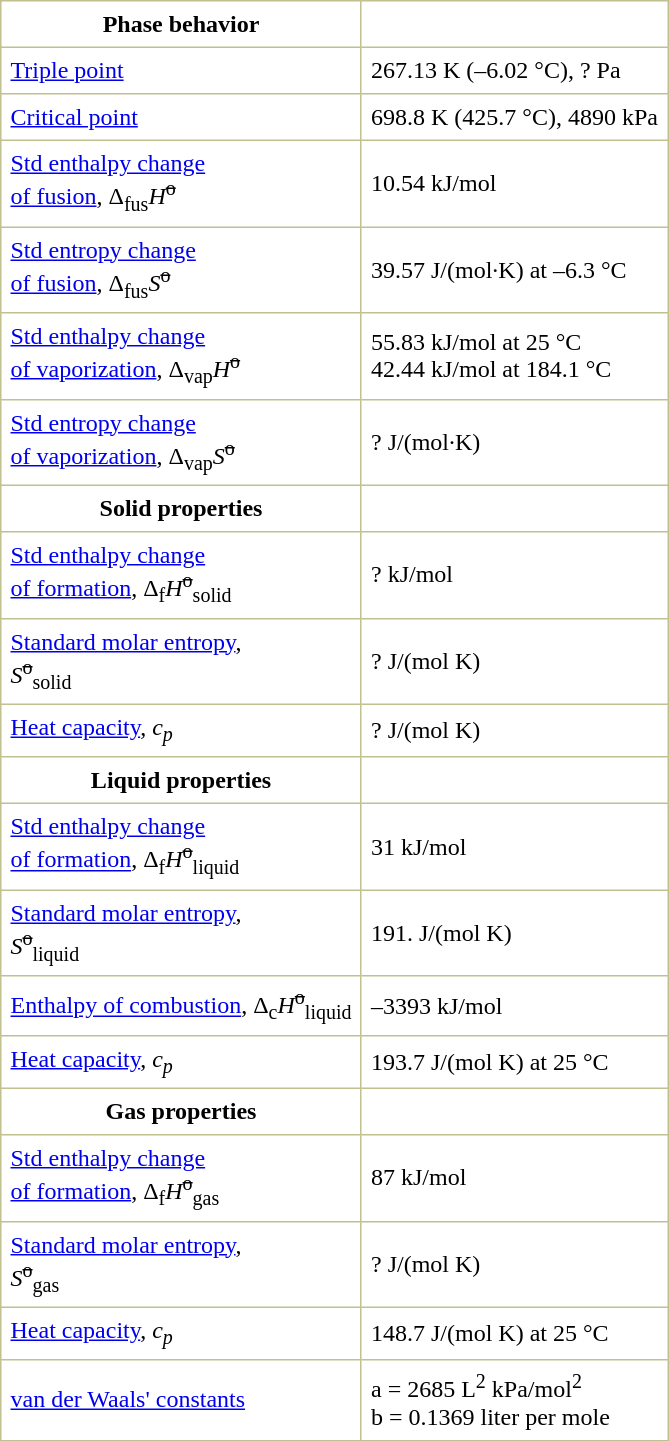<table border="1" cellspacing="0" cellpadding="6" style="margin: 0 0 0 0.5em; background: #FFFFFF; border-collapse: collapse; border-color: #C0C090;">
<tr>
<th>Phase behavior</th>
</tr>
<tr>
<td><a href='#'>Triple point</a></td>
<td>267.13 K (–6.02 °C), ? Pa</td>
</tr>
<tr>
<td><a href='#'>Critical point</a></td>
<td>698.8 K (425.7 °C), 4890 kPa</td>
</tr>
<tr>
<td><a href='#'>Std enthalpy change<br>of fusion</a>, Δ<sub>fus</sub><em>H</em><sup><s>o</s></sup></td>
<td>10.54 kJ/mol</td>
</tr>
<tr>
<td><a href='#'>Std entropy change<br>of fusion</a>, Δ<sub>fus</sub><em>S</em><sup><s>o</s></sup></td>
<td>39.57 J/(mol·K) at –6.3 °C</td>
</tr>
<tr>
<td><a href='#'>Std enthalpy change<br>of vaporization</a>, Δ<sub>vap</sub><em>H</em><sup><s>o</s></sup></td>
<td>55.83 kJ/mol at 25 °C<br>42.44 kJ/mol at 184.1 °C</td>
</tr>
<tr>
<td><a href='#'>Std entropy change<br>of vaporization</a>, Δ<sub>vap</sub><em>S</em><sup><s>o</s></sup></td>
<td>? J/(mol·K)</td>
</tr>
<tr>
<th>Solid properties</th>
</tr>
<tr>
<td><a href='#'>Std enthalpy change<br>of formation</a>, Δ<sub>f</sub><em>H</em><sup><s>o</s></sup><sub>solid</sub></td>
<td>? kJ/mol</td>
</tr>
<tr>
<td><a href='#'>Standard molar entropy</a>,<br><em>S</em><sup><s>o</s></sup><sub>solid</sub></td>
<td>? J/(mol K)</td>
</tr>
<tr>
<td><a href='#'>Heat capacity</a>, <em>c<sub>p</sub></em></td>
<td>? J/(mol K)</td>
</tr>
<tr>
<th>Liquid properties</th>
</tr>
<tr>
<td><a href='#'>Std enthalpy change<br>of formation</a>, Δ<sub>f</sub><em>H</em><sup><s>o</s></sup><sub>liquid</sub></td>
<td>31 kJ/mol</td>
</tr>
<tr>
<td><a href='#'>Standard molar entropy</a>,<br><em>S</em><sup><s>o</s></sup><sub>liquid</sub></td>
<td>191. J/(mol K)</td>
</tr>
<tr>
<td><a href='#'>Enthalpy of combustion</a>, Δ<sub>c</sub><em>H</em><sup><s>o</s></sup><sub>liquid</sub></td>
<td>–3393 kJ/mol</td>
</tr>
<tr>
<td><a href='#'>Heat capacity</a>, <em>c<sub>p</sub></em></td>
<td>193.7 J/(mol K) at 25 °C</td>
</tr>
<tr>
<th>Gas properties</th>
</tr>
<tr>
<td><a href='#'>Std enthalpy change<br>of formation</a>, Δ<sub>f</sub><em>H</em><sup><s>o</s></sup><sub>gas</sub></td>
<td>87 kJ/mol</td>
</tr>
<tr>
<td><a href='#'>Standard molar entropy</a>,<br><em>S</em><sup><s>o</s></sup><sub>gas</sub></td>
<td>? J/(mol K)</td>
</tr>
<tr>
<td><a href='#'>Heat capacity</a>, <em>c<sub>p</sub></em></td>
<td>148.7 J/(mol K) at 25 °C</td>
</tr>
<tr>
<td><a href='#'>van der Waals' constants</a></td>
<td>a = 2685 L<sup>2</sup> kPa/mol<sup>2</sup><br> b = 0.1369 liter per mole</td>
</tr>
<tr>
</tr>
</table>
